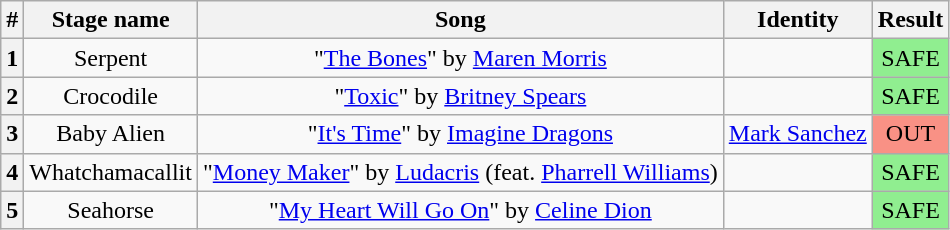<table class="wikitable plainrowheaders" style="text-align: center;">
<tr>
<th>#</th>
<th>Stage name</th>
<th>Song</th>
<th>Identity</th>
<th colspan=2>Result</th>
</tr>
<tr>
<th>1</th>
<td>Serpent</td>
<td>"<a href='#'>The Bones</a>" by <a href='#'>Maren Morris</a></td>
<td></td>
<td bgcolor=lightgreen>SAFE</td>
</tr>
<tr>
<th>2</th>
<td>Crocodile</td>
<td>"<a href='#'>Toxic</a>" by <a href='#'>Britney Spears</a></td>
<td></td>
<td bgcolor=lightgreen>SAFE</td>
</tr>
<tr>
<th>3</th>
<td>Baby Alien</td>
<td>"<a href='#'>It's Time</a>" by <a href='#'>Imagine Dragons</a></td>
<td><a href='#'>Mark Sanchez</a></td>
<td bgcolor=#F99185>OUT</td>
</tr>
<tr>
<th>4</th>
<td>Whatchamacallit</td>
<td>"<a href='#'>Money Maker</a>" by <a href='#'>Ludacris</a> (feat. <a href='#'>Pharrell Williams</a>)</td>
<td></td>
<td bgcolor=lightgreen>SAFE</td>
</tr>
<tr>
<th>5</th>
<td>Seahorse</td>
<td>"<a href='#'>My Heart Will Go On</a>" by <a href='#'>Celine Dion</a></td>
<td></td>
<td bgcolor=lightgreen>SAFE</td>
</tr>
</table>
